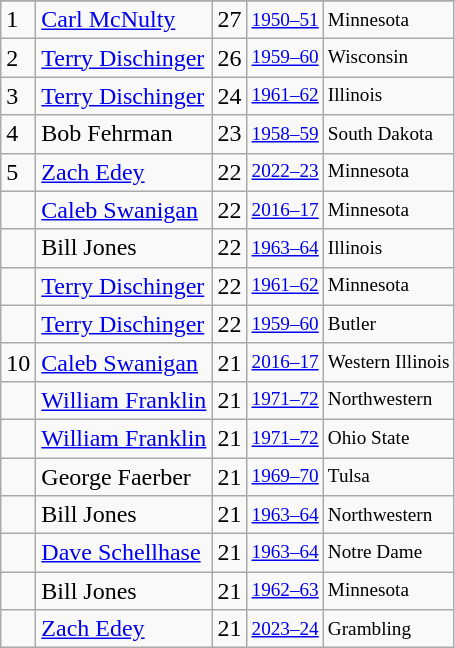<table class="wikitable">
<tr>
</tr>
<tr>
<td>1</td>
<td><a href='#'>Carl McNulty</a></td>
<td>27</td>
<td style="font-size:80%;"><a href='#'>1950–51</a></td>
<td style="font-size:80%;">Minnesota</td>
</tr>
<tr>
<td>2</td>
<td><a href='#'>Terry Dischinger</a></td>
<td>26</td>
<td style="font-size:80%;"><a href='#'>1959–60</a></td>
<td style="font-size:80%;">Wisconsin</td>
</tr>
<tr>
<td>3</td>
<td><a href='#'>Terry Dischinger</a></td>
<td>24</td>
<td style="font-size:80%;"><a href='#'>1961–62</a></td>
<td style="font-size:80%;">Illinois</td>
</tr>
<tr>
<td>4</td>
<td>Bob Fehrman</td>
<td>23</td>
<td style="font-size:80%;"><a href='#'>1958–59</a></td>
<td style="font-size:80%;">South Dakota</td>
</tr>
<tr>
<td>5</td>
<td><a href='#'>Zach Edey</a></td>
<td>22</td>
<td style="font-size:80%;"><a href='#'>2022–23</a></td>
<td style="font-size:80%;">Minnesota</td>
</tr>
<tr>
<td></td>
<td><a href='#'>Caleb Swanigan</a></td>
<td>22</td>
<td style="font-size:80%;"><a href='#'>2016–17</a></td>
<td style="font-size:80%;">Minnesota</td>
</tr>
<tr>
<td></td>
<td>Bill Jones</td>
<td>22</td>
<td style="font-size:80%;"><a href='#'>1963–64</a></td>
<td style="font-size:80%;">Illinois</td>
</tr>
<tr>
<td></td>
<td><a href='#'>Terry Dischinger</a></td>
<td>22</td>
<td style="font-size:80%;"><a href='#'>1961–62</a></td>
<td style="font-size:80%;">Minnesota</td>
</tr>
<tr>
<td></td>
<td><a href='#'>Terry Dischinger</a></td>
<td>22</td>
<td style="font-size:80%;"><a href='#'>1959–60</a></td>
<td style="font-size:80%;">Butler</td>
</tr>
<tr>
<td>10</td>
<td><a href='#'>Caleb Swanigan</a></td>
<td>21</td>
<td style="font-size:80%;"><a href='#'>2016–17</a></td>
<td style="font-size:80%;">Western Illinois</td>
</tr>
<tr>
<td></td>
<td><a href='#'>William Franklin</a></td>
<td>21</td>
<td style="font-size:80%;"><a href='#'>1971–72</a></td>
<td style="font-size:80%;">Northwestern</td>
</tr>
<tr>
<td></td>
<td><a href='#'>William Franklin</a></td>
<td>21</td>
<td style="font-size:80%;"><a href='#'>1971–72</a></td>
<td style="font-size:80%;">Ohio State</td>
</tr>
<tr>
<td></td>
<td>George Faerber</td>
<td>21</td>
<td style="font-size:80%;"><a href='#'>1969–70</a></td>
<td style="font-size:80%;">Tulsa</td>
</tr>
<tr>
<td></td>
<td>Bill Jones</td>
<td>21</td>
<td style="font-size:80%;"><a href='#'>1963–64</a></td>
<td style="font-size:80%;">Northwestern</td>
</tr>
<tr>
<td></td>
<td><a href='#'>Dave Schellhase</a></td>
<td>21</td>
<td style="font-size:80%;"><a href='#'>1963–64</a></td>
<td style="font-size:80%;">Notre Dame</td>
</tr>
<tr>
<td></td>
<td>Bill Jones</td>
<td>21</td>
<td style="font-size:80%;"><a href='#'>1962–63</a></td>
<td style="font-size:80%;">Minnesota</td>
</tr>
<tr>
<td></td>
<td><a href='#'>Zach Edey</a></td>
<td>21</td>
<td style="font-size:80%;"><a href='#'>2023–24</a></td>
<td style="font-size:80%;">Grambling</td>
</tr>
</table>
